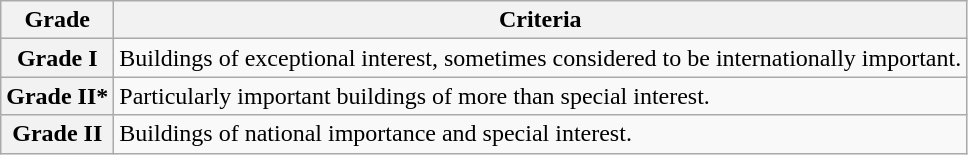<table class="wikitable">
<tr>
<th>Grade</th>
<th>Criteria</th>
</tr>
<tr>
<th>Grade I</th>
<td>Buildings of exceptional interest, sometimes considered to be internationally important.</td>
</tr>
<tr>
<th>Grade II*</th>
<td>Particularly important buildings of more than special interest.</td>
</tr>
<tr>
<th>Grade II</th>
<td>Buildings of national importance and special interest.</td>
</tr>
</table>
